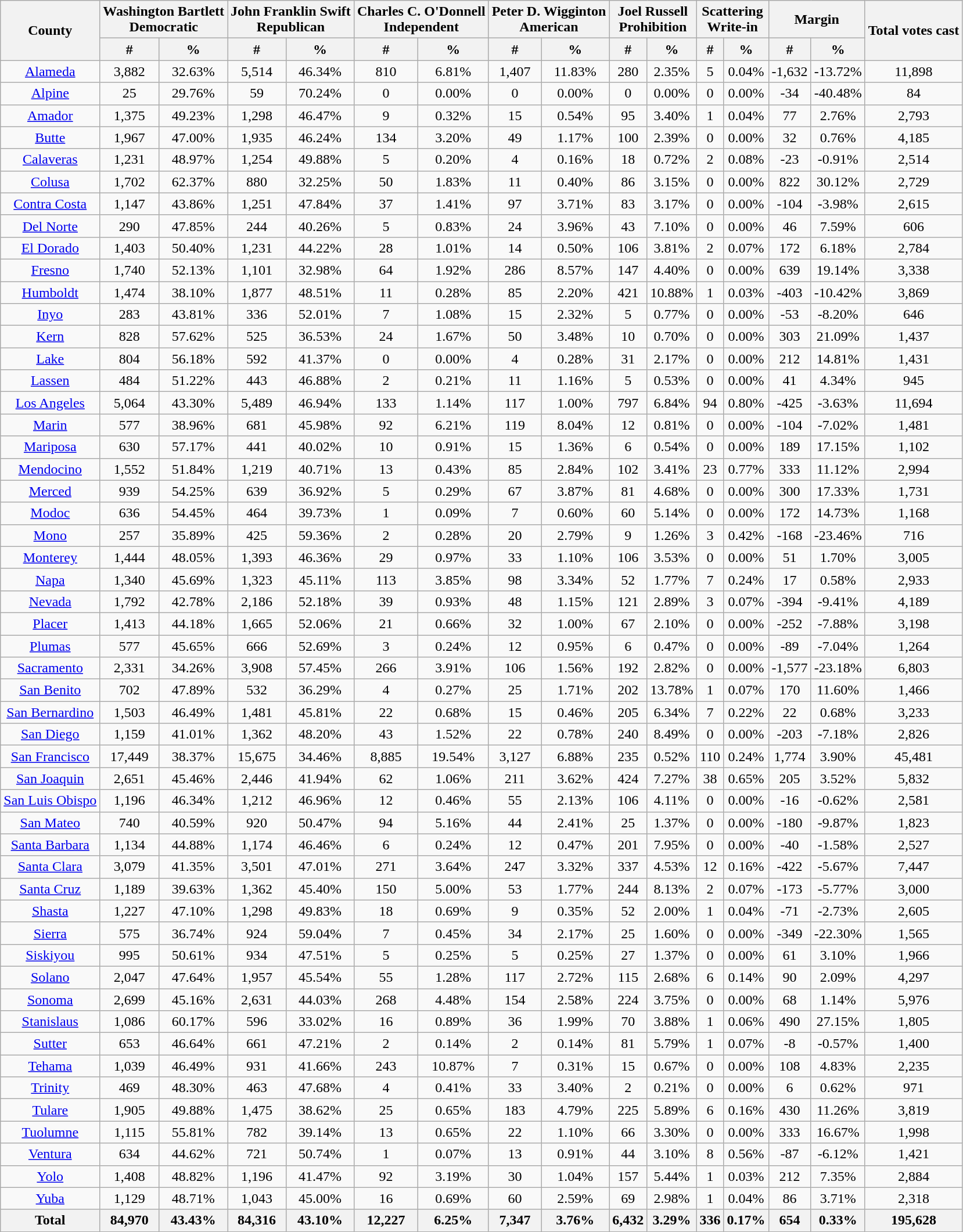<table class="wikitable sortable" style="text-align:center">
<tr>
<th rowspan="2">County</th>
<th style="text-align:center;" colspan="2">Washington Bartlett<br>Democratic</th>
<th style="text-align:center;" colspan="2">John Franklin Swift<br>Republican</th>
<th style="text-align:center;" colspan="2">Charles C. O'Donnell<br>Independent</th>
<th style="text-align:center;" colspan="2">Peter D. Wigginton<br>American</th>
<th style="text-align:center;" colspan="2">Joel Russell<br>Prohibition</th>
<th style="text-align:center;" colspan="2">Scattering<br>Write-in</th>
<th style="text-align:center;" colspan="2">Margin</th>
<th style="text-align:center;" rowspan="2">Total votes cast</th>
</tr>
<tr>
<th style="text-align:center;" data-sort-type="number">#</th>
<th style="text-align:center;" data-sort-type="number">%</th>
<th style="text-align:center;" data-sort-type="number">#</th>
<th style="text-align:center;" data-sort-type="number">%</th>
<th style="text-align:center;" data-sort-type="number">#</th>
<th style="text-align:center;" data-sort-type="number">%</th>
<th style="text-align:center;" data-sort-type="number">#</th>
<th style="text-align:center;" data-sort-type="number">%</th>
<th style="text-align:center;" data-sort-type="number">#</th>
<th style="text-align:center;" data-sort-type="number">%</th>
<th style="text-align:center;" data-sort-type="number">#</th>
<th style="text-align:center;" data-sort-type="number">%</th>
<th style="text-align:center;" data-sort-type="number">#</th>
<th style="text-align:center;" data-sort-type="number">%</th>
</tr>
<tr style="text-align:center;">
<td><a href='#'>Alameda</a></td>
<td>3,882</td>
<td>32.63%</td>
<td>5,514</td>
<td>46.34%</td>
<td>810</td>
<td>6.81%</td>
<td>1,407</td>
<td>11.83%</td>
<td>280</td>
<td>2.35%</td>
<td>5</td>
<td>0.04%</td>
<td>-1,632</td>
<td>-13.72%</td>
<td>11,898</td>
</tr>
<tr style="text-align:center;">
<td><a href='#'>Alpine</a></td>
<td>25</td>
<td>29.76%</td>
<td>59</td>
<td>70.24%</td>
<td>0</td>
<td>0.00%</td>
<td>0</td>
<td>0.00%</td>
<td>0</td>
<td>0.00%</td>
<td>0</td>
<td>0.00%</td>
<td>-34</td>
<td>-40.48%</td>
<td>84</td>
</tr>
<tr style="text-align:center;">
<td><a href='#'>Amador</a></td>
<td>1,375</td>
<td>49.23%</td>
<td>1,298</td>
<td>46.47%</td>
<td>9</td>
<td>0.32%</td>
<td>15</td>
<td>0.54%</td>
<td>95</td>
<td>3.40%</td>
<td>1</td>
<td>0.04%</td>
<td>77</td>
<td>2.76%</td>
<td>2,793</td>
</tr>
<tr style="text-align:center;">
<td><a href='#'>Butte</a></td>
<td>1,967</td>
<td>47.00%</td>
<td>1,935</td>
<td>46.24%</td>
<td>134</td>
<td>3.20%</td>
<td>49</td>
<td>1.17%</td>
<td>100</td>
<td>2.39%</td>
<td>0</td>
<td>0.00%</td>
<td>32</td>
<td>0.76%</td>
<td>4,185</td>
</tr>
<tr style="text-align:center;">
<td><a href='#'>Calaveras</a></td>
<td>1,231</td>
<td>48.97%</td>
<td>1,254</td>
<td>49.88%</td>
<td>5</td>
<td>0.20%</td>
<td>4</td>
<td>0.16%</td>
<td>18</td>
<td>0.72%</td>
<td>2</td>
<td>0.08%</td>
<td>-23</td>
<td>-0.91%</td>
<td>2,514</td>
</tr>
<tr style="text-align:center;">
<td><a href='#'>Colusa</a></td>
<td>1,702</td>
<td>62.37%</td>
<td>880</td>
<td>32.25%</td>
<td>50</td>
<td>1.83%</td>
<td>11</td>
<td>0.40%</td>
<td>86</td>
<td>3.15%</td>
<td>0</td>
<td>0.00%</td>
<td>822</td>
<td>30.12%</td>
<td>2,729</td>
</tr>
<tr style="text-align:center;">
<td><a href='#'>Contra Costa</a></td>
<td>1,147</td>
<td>43.86%</td>
<td>1,251</td>
<td>47.84%</td>
<td>37</td>
<td>1.41%</td>
<td>97</td>
<td>3.71%</td>
<td>83</td>
<td>3.17%</td>
<td>0</td>
<td>0.00%</td>
<td>-104</td>
<td>-3.98%</td>
<td>2,615</td>
</tr>
<tr style="text-align:center;">
<td><a href='#'>Del Norte</a></td>
<td>290</td>
<td>47.85%</td>
<td>244</td>
<td>40.26%</td>
<td>5</td>
<td>0.83%</td>
<td>24</td>
<td>3.96%</td>
<td>43</td>
<td>7.10%</td>
<td>0</td>
<td>0.00%</td>
<td>46</td>
<td>7.59%</td>
<td>606</td>
</tr>
<tr style="text-align:center;">
<td><a href='#'>El Dorado</a></td>
<td>1,403</td>
<td>50.40%</td>
<td>1,231</td>
<td>44.22%</td>
<td>28</td>
<td>1.01%</td>
<td>14</td>
<td>0.50%</td>
<td>106</td>
<td>3.81%</td>
<td>2</td>
<td>0.07%</td>
<td>172</td>
<td>6.18%</td>
<td>2,784</td>
</tr>
<tr style="text-align:center;">
<td><a href='#'>Fresno</a></td>
<td>1,740</td>
<td>52.13%</td>
<td>1,101</td>
<td>32.98%</td>
<td>64</td>
<td>1.92%</td>
<td>286</td>
<td>8.57%</td>
<td>147</td>
<td>4.40%</td>
<td>0</td>
<td>0.00%</td>
<td>639</td>
<td>19.14%</td>
<td>3,338</td>
</tr>
<tr style="text-align:center;">
<td><a href='#'>Humboldt</a></td>
<td>1,474</td>
<td>38.10%</td>
<td>1,877</td>
<td>48.51%</td>
<td>11</td>
<td>0.28%</td>
<td>85</td>
<td>2.20%</td>
<td>421</td>
<td>10.88%</td>
<td>1</td>
<td>0.03%</td>
<td>-403</td>
<td>-10.42%</td>
<td>3,869</td>
</tr>
<tr style="text-align:center;">
<td><a href='#'>Inyo</a></td>
<td>283</td>
<td>43.81%</td>
<td>336</td>
<td>52.01%</td>
<td>7</td>
<td>1.08%</td>
<td>15</td>
<td>2.32%</td>
<td>5</td>
<td>0.77%</td>
<td>0</td>
<td>0.00%</td>
<td>-53</td>
<td>-8.20%</td>
<td>646</td>
</tr>
<tr style="text-align:center;">
<td><a href='#'>Kern</a></td>
<td>828</td>
<td>57.62%</td>
<td>525</td>
<td>36.53%</td>
<td>24</td>
<td>1.67%</td>
<td>50</td>
<td>3.48%</td>
<td>10</td>
<td>0.70%</td>
<td>0</td>
<td>0.00%</td>
<td>303</td>
<td>21.09%</td>
<td>1,437</td>
</tr>
<tr style="text-align:center;">
<td><a href='#'>Lake</a></td>
<td>804</td>
<td>56.18%</td>
<td>592</td>
<td>41.37%</td>
<td>0</td>
<td>0.00%</td>
<td>4</td>
<td>0.28%</td>
<td>31</td>
<td>2.17%</td>
<td>0</td>
<td>0.00%</td>
<td>212</td>
<td>14.81%</td>
<td>1,431</td>
</tr>
<tr style="text-align:center;">
<td><a href='#'>Lassen</a></td>
<td>484</td>
<td>51.22%</td>
<td>443</td>
<td>46.88%</td>
<td>2</td>
<td>0.21%</td>
<td>11</td>
<td>1.16%</td>
<td>5</td>
<td>0.53%</td>
<td>0</td>
<td>0.00%</td>
<td>41</td>
<td>4.34%</td>
<td>945</td>
</tr>
<tr style="text-align:center;">
<td><a href='#'>Los Angeles</a></td>
<td>5,064</td>
<td>43.30%</td>
<td>5,489</td>
<td>46.94%</td>
<td>133</td>
<td>1.14%</td>
<td>117</td>
<td>1.00%</td>
<td>797</td>
<td>6.84%</td>
<td>94</td>
<td>0.80%</td>
<td>-425</td>
<td>-3.63%</td>
<td>11,694</td>
</tr>
<tr style="text-align:center;">
<td><a href='#'>Marin</a></td>
<td>577</td>
<td>38.96%</td>
<td>681</td>
<td>45.98%</td>
<td>92</td>
<td>6.21%</td>
<td>119</td>
<td>8.04%</td>
<td>12</td>
<td>0.81%</td>
<td>0</td>
<td>0.00%</td>
<td>-104</td>
<td>-7.02%</td>
<td>1,481</td>
</tr>
<tr style="text-align:center;">
<td><a href='#'>Mariposa</a></td>
<td>630</td>
<td>57.17%</td>
<td>441</td>
<td>40.02%</td>
<td>10</td>
<td>0.91%</td>
<td>15</td>
<td>1.36%</td>
<td>6</td>
<td>0.54%</td>
<td>0</td>
<td>0.00%</td>
<td>189</td>
<td>17.15%</td>
<td>1,102</td>
</tr>
<tr style="text-align:center;">
<td><a href='#'>Mendocino</a></td>
<td>1,552</td>
<td>51.84%</td>
<td>1,219</td>
<td>40.71%</td>
<td>13</td>
<td>0.43%</td>
<td>85</td>
<td>2.84%</td>
<td>102</td>
<td>3.41%</td>
<td>23</td>
<td>0.77%</td>
<td>333</td>
<td>11.12%</td>
<td>2,994</td>
</tr>
<tr style="text-align:center;">
<td><a href='#'>Merced</a></td>
<td>939</td>
<td>54.25%</td>
<td>639</td>
<td>36.92%</td>
<td>5</td>
<td>0.29%</td>
<td>67</td>
<td>3.87%</td>
<td>81</td>
<td>4.68%</td>
<td>0</td>
<td>0.00%</td>
<td>300</td>
<td>17.33%</td>
<td>1,731</td>
</tr>
<tr style="text-align:center;">
<td><a href='#'>Modoc</a></td>
<td>636</td>
<td>54.45%</td>
<td>464</td>
<td>39.73%</td>
<td>1</td>
<td>0.09%</td>
<td>7</td>
<td>0.60%</td>
<td>60</td>
<td>5.14%</td>
<td>0</td>
<td>0.00%</td>
<td>172</td>
<td>14.73%</td>
<td>1,168</td>
</tr>
<tr style="text-align:center;">
<td><a href='#'>Mono</a></td>
<td>257</td>
<td>35.89%</td>
<td>425</td>
<td>59.36%</td>
<td>2</td>
<td>0.28%</td>
<td>20</td>
<td>2.79%</td>
<td>9</td>
<td>1.26%</td>
<td>3</td>
<td>0.42%</td>
<td>-168</td>
<td>-23.46%</td>
<td>716</td>
</tr>
<tr style="text-align:center;">
<td><a href='#'>Monterey</a></td>
<td>1,444</td>
<td>48.05%</td>
<td>1,393</td>
<td>46.36%</td>
<td>29</td>
<td>0.97%</td>
<td>33</td>
<td>1.10%</td>
<td>106</td>
<td>3.53%</td>
<td>0</td>
<td>0.00%</td>
<td>51</td>
<td>1.70%</td>
<td>3,005</td>
</tr>
<tr style="text-align:center;">
<td><a href='#'>Napa</a></td>
<td>1,340</td>
<td>45.69%</td>
<td>1,323</td>
<td>45.11%</td>
<td>113</td>
<td>3.85%</td>
<td>98</td>
<td>3.34%</td>
<td>52</td>
<td>1.77%</td>
<td>7</td>
<td>0.24%</td>
<td>17</td>
<td>0.58%</td>
<td>2,933</td>
</tr>
<tr style="text-align:center;">
<td><a href='#'>Nevada</a></td>
<td>1,792</td>
<td>42.78%</td>
<td>2,186</td>
<td>52.18%</td>
<td>39</td>
<td>0.93%</td>
<td>48</td>
<td>1.15%</td>
<td>121</td>
<td>2.89%</td>
<td>3</td>
<td>0.07%</td>
<td>-394</td>
<td>-9.41%</td>
<td>4,189</td>
</tr>
<tr style="text-align:center;">
<td><a href='#'>Placer</a></td>
<td>1,413</td>
<td>44.18%</td>
<td>1,665</td>
<td>52.06%</td>
<td>21</td>
<td>0.66%</td>
<td>32</td>
<td>1.00%</td>
<td>67</td>
<td>2.10%</td>
<td>0</td>
<td>0.00%</td>
<td>-252</td>
<td>-7.88%</td>
<td>3,198</td>
</tr>
<tr style="text-align:center;">
<td><a href='#'>Plumas</a></td>
<td>577</td>
<td>45.65%</td>
<td>666</td>
<td>52.69%</td>
<td>3</td>
<td>0.24%</td>
<td>12</td>
<td>0.95%</td>
<td>6</td>
<td>0.47%</td>
<td>0</td>
<td>0.00%</td>
<td>-89</td>
<td>-7.04%</td>
<td>1,264</td>
</tr>
<tr style="text-align:center;">
<td><a href='#'>Sacramento</a></td>
<td>2,331</td>
<td>34.26%</td>
<td>3,908</td>
<td>57.45%</td>
<td>266</td>
<td>3.91%</td>
<td>106</td>
<td>1.56%</td>
<td>192</td>
<td>2.82%</td>
<td>0</td>
<td>0.00%</td>
<td>-1,577</td>
<td>-23.18%</td>
<td>6,803</td>
</tr>
<tr style="text-align:center;">
<td><a href='#'>San Benito</a></td>
<td>702</td>
<td>47.89%</td>
<td>532</td>
<td>36.29%</td>
<td>4</td>
<td>0.27%</td>
<td>25</td>
<td>1.71%</td>
<td>202</td>
<td>13.78%</td>
<td>1</td>
<td>0.07%</td>
<td>170</td>
<td>11.60%</td>
<td>1,466</td>
</tr>
<tr style="text-align:center;">
<td><a href='#'>San Bernardino</a></td>
<td>1,503</td>
<td>46.49%</td>
<td>1,481</td>
<td>45.81%</td>
<td>22</td>
<td>0.68%</td>
<td>15</td>
<td>0.46%</td>
<td>205</td>
<td>6.34%</td>
<td>7</td>
<td>0.22%</td>
<td>22</td>
<td>0.68%</td>
<td>3,233</td>
</tr>
<tr style="text-align:center;">
<td><a href='#'>San Diego</a></td>
<td>1,159</td>
<td>41.01%</td>
<td>1,362</td>
<td>48.20%</td>
<td>43</td>
<td>1.52%</td>
<td>22</td>
<td>0.78%</td>
<td>240</td>
<td>8.49%</td>
<td>0</td>
<td>0.00%</td>
<td>-203</td>
<td>-7.18%</td>
<td>2,826</td>
</tr>
<tr style="text-align:center;">
<td><a href='#'>San Francisco</a></td>
<td>17,449</td>
<td>38.37%</td>
<td>15,675</td>
<td>34.46%</td>
<td>8,885</td>
<td>19.54%</td>
<td>3,127</td>
<td>6.88%</td>
<td>235</td>
<td>0.52%</td>
<td>110</td>
<td>0.24%</td>
<td>1,774</td>
<td>3.90%</td>
<td>45,481</td>
</tr>
<tr style="text-align:center;">
<td><a href='#'>San Joaquin</a></td>
<td>2,651</td>
<td>45.46%</td>
<td>2,446</td>
<td>41.94%</td>
<td>62</td>
<td>1.06%</td>
<td>211</td>
<td>3.62%</td>
<td>424</td>
<td>7.27%</td>
<td>38</td>
<td>0.65%</td>
<td>205</td>
<td>3.52%</td>
<td>5,832</td>
</tr>
<tr style="text-align:center;">
<td><a href='#'>San Luis Obispo</a></td>
<td>1,196</td>
<td>46.34%</td>
<td>1,212</td>
<td>46.96%</td>
<td>12</td>
<td>0.46%</td>
<td>55</td>
<td>2.13%</td>
<td>106</td>
<td>4.11%</td>
<td>0</td>
<td>0.00%</td>
<td>-16</td>
<td>-0.62%</td>
<td>2,581</td>
</tr>
<tr style="text-align:center;">
<td><a href='#'>San Mateo</a></td>
<td>740</td>
<td>40.59%</td>
<td>920</td>
<td>50.47%</td>
<td>94</td>
<td>5.16%</td>
<td>44</td>
<td>2.41%</td>
<td>25</td>
<td>1.37%</td>
<td>0</td>
<td>0.00%</td>
<td>-180</td>
<td>-9.87%</td>
<td>1,823</td>
</tr>
<tr style="text-align:center;">
<td><a href='#'>Santa Barbara</a></td>
<td>1,134</td>
<td>44.88%</td>
<td>1,174</td>
<td>46.46%</td>
<td>6</td>
<td>0.24%</td>
<td>12</td>
<td>0.47%</td>
<td>201</td>
<td>7.95%</td>
<td>0</td>
<td>0.00%</td>
<td>-40</td>
<td>-1.58%</td>
<td>2,527</td>
</tr>
<tr style="text-align:center;">
<td><a href='#'>Santa Clara</a></td>
<td>3,079</td>
<td>41.35%</td>
<td>3,501</td>
<td>47.01%</td>
<td>271</td>
<td>3.64%</td>
<td>247</td>
<td>3.32%</td>
<td>337</td>
<td>4.53%</td>
<td>12</td>
<td>0.16%</td>
<td>-422</td>
<td>-5.67%</td>
<td>7,447</td>
</tr>
<tr style="text-align:center;">
<td><a href='#'>Santa Cruz</a></td>
<td>1,189</td>
<td>39.63%</td>
<td>1,362</td>
<td>45.40%</td>
<td>150</td>
<td>5.00%</td>
<td>53</td>
<td>1.77%</td>
<td>244</td>
<td>8.13%</td>
<td>2</td>
<td>0.07%</td>
<td>-173</td>
<td>-5.77%</td>
<td>3,000</td>
</tr>
<tr style="text-align:center;">
<td><a href='#'>Shasta</a></td>
<td>1,227</td>
<td>47.10%</td>
<td>1,298</td>
<td>49.83%</td>
<td>18</td>
<td>0.69%</td>
<td>9</td>
<td>0.35%</td>
<td>52</td>
<td>2.00%</td>
<td>1</td>
<td>0.04%</td>
<td>-71</td>
<td>-2.73%</td>
<td>2,605</td>
</tr>
<tr style="text-align:center;">
<td><a href='#'>Sierra</a></td>
<td>575</td>
<td>36.74%</td>
<td>924</td>
<td>59.04%</td>
<td>7</td>
<td>0.45%</td>
<td>34</td>
<td>2.17%</td>
<td>25</td>
<td>1.60%</td>
<td>0</td>
<td>0.00%</td>
<td>-349</td>
<td>-22.30%</td>
<td>1,565</td>
</tr>
<tr style="text-align:center;">
<td><a href='#'>Siskiyou</a></td>
<td>995</td>
<td>50.61%</td>
<td>934</td>
<td>47.51%</td>
<td>5</td>
<td>0.25%</td>
<td>5</td>
<td>0.25%</td>
<td>27</td>
<td>1.37%</td>
<td>0</td>
<td>0.00%</td>
<td>61</td>
<td>3.10%</td>
<td>1,966</td>
</tr>
<tr style="text-align:center;">
<td><a href='#'>Solano</a></td>
<td>2,047</td>
<td>47.64%</td>
<td>1,957</td>
<td>45.54%</td>
<td>55</td>
<td>1.28%</td>
<td>117</td>
<td>2.72%</td>
<td>115</td>
<td>2.68%</td>
<td>6</td>
<td>0.14%</td>
<td>90</td>
<td>2.09%</td>
<td>4,297</td>
</tr>
<tr style="text-align:center;">
<td><a href='#'>Sonoma</a></td>
<td>2,699</td>
<td>45.16%</td>
<td>2,631</td>
<td>44.03%</td>
<td>268</td>
<td>4.48%</td>
<td>154</td>
<td>2.58%</td>
<td>224</td>
<td>3.75%</td>
<td>0</td>
<td>0.00%</td>
<td>68</td>
<td>1.14%</td>
<td>5,976</td>
</tr>
<tr style="text-align:center;">
<td><a href='#'>Stanislaus</a></td>
<td>1,086</td>
<td>60.17%</td>
<td>596</td>
<td>33.02%</td>
<td>16</td>
<td>0.89%</td>
<td>36</td>
<td>1.99%</td>
<td>70</td>
<td>3.88%</td>
<td>1</td>
<td>0.06%</td>
<td>490</td>
<td>27.15%</td>
<td>1,805</td>
</tr>
<tr style="text-align:center;">
<td><a href='#'>Sutter</a></td>
<td>653</td>
<td>46.64%</td>
<td>661</td>
<td>47.21%</td>
<td>2</td>
<td>0.14%</td>
<td>2</td>
<td>0.14%</td>
<td>81</td>
<td>5.79%</td>
<td>1</td>
<td>0.07%</td>
<td>-8</td>
<td>-0.57%</td>
<td>1,400</td>
</tr>
<tr style="text-align:center;">
<td><a href='#'>Tehama</a></td>
<td>1,039</td>
<td>46.49%</td>
<td>931</td>
<td>41.66%</td>
<td>243</td>
<td>10.87%</td>
<td>7</td>
<td>0.31%</td>
<td>15</td>
<td>0.67%</td>
<td>0</td>
<td>0.00%</td>
<td>108</td>
<td>4.83%</td>
<td>2,235</td>
</tr>
<tr style="text-align:center;">
<td><a href='#'>Trinity</a></td>
<td>469</td>
<td>48.30%</td>
<td>463</td>
<td>47.68%</td>
<td>4</td>
<td>0.41%</td>
<td>33</td>
<td>3.40%</td>
<td>2</td>
<td>0.21%</td>
<td>0</td>
<td>0.00%</td>
<td>6</td>
<td>0.62%</td>
<td>971</td>
</tr>
<tr style="text-align:center;">
<td><a href='#'>Tulare</a></td>
<td>1,905</td>
<td>49.88%</td>
<td>1,475</td>
<td>38.62%</td>
<td>25</td>
<td>0.65%</td>
<td>183</td>
<td>4.79%</td>
<td>225</td>
<td>5.89%</td>
<td>6</td>
<td>0.16%</td>
<td>430</td>
<td>11.26%</td>
<td>3,819</td>
</tr>
<tr style="text-align:center;">
<td><a href='#'>Tuolumne</a></td>
<td>1,115</td>
<td>55.81%</td>
<td>782</td>
<td>39.14%</td>
<td>13</td>
<td>0.65%</td>
<td>22</td>
<td>1.10%</td>
<td>66</td>
<td>3.30%</td>
<td>0</td>
<td>0.00%</td>
<td>333</td>
<td>16.67%</td>
<td>1,998</td>
</tr>
<tr style="text-align:center;">
<td><a href='#'>Ventura</a></td>
<td>634</td>
<td>44.62%</td>
<td>721</td>
<td>50.74%</td>
<td>1</td>
<td>0.07%</td>
<td>13</td>
<td>0.91%</td>
<td>44</td>
<td>3.10%</td>
<td>8</td>
<td>0.56%</td>
<td>-87</td>
<td>-6.12%</td>
<td>1,421</td>
</tr>
<tr style="text-align:center;">
<td><a href='#'>Yolo</a></td>
<td>1,408</td>
<td>48.82%</td>
<td>1,196</td>
<td>41.47%</td>
<td>92</td>
<td>3.19%</td>
<td>30</td>
<td>1.04%</td>
<td>157</td>
<td>5.44%</td>
<td>1</td>
<td>0.03%</td>
<td>212</td>
<td>7.35%</td>
<td>2,884</td>
</tr>
<tr style="text-align:center;">
<td><a href='#'>Yuba</a></td>
<td>1,129</td>
<td>48.71%</td>
<td>1,043</td>
<td>45.00%</td>
<td>16</td>
<td>0.69%</td>
<td>60</td>
<td>2.59%</td>
<td>69</td>
<td>2.98%</td>
<td>1</td>
<td>0.04%</td>
<td>86</td>
<td>3.71%</td>
<td>2,318</td>
</tr>
<tr style="text-align:center;">
<th>Total</th>
<th>84,970</th>
<th>43.43%</th>
<th>84,316</th>
<th>43.10%</th>
<th>12,227</th>
<th>6.25%</th>
<th>7,347</th>
<th>3.76%</th>
<th>6,432</th>
<th>3.29%</th>
<th>336</th>
<th>0.17%</th>
<th>654</th>
<th>0.33%</th>
<th>195,628</th>
</tr>
</table>
